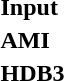<table>
<tr>
<td><strong>Input</strong></td>
<td></td>
</tr>
<tr>
<td><strong>AMI</strong></td>
<td></td>
</tr>
<tr>
<td><strong>HDB3</strong></td>
<td></td>
</tr>
<tr>
<td></td>
<td></td>
</tr>
</table>
